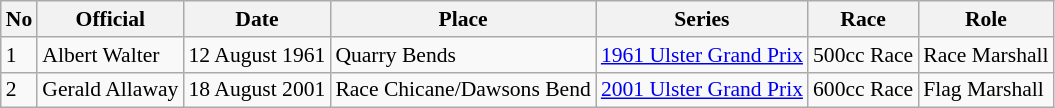<table class="wikitable" style="font-size: 90%;">
<tr>
<th>No</th>
<th>Official</th>
<th>Date</th>
<th>Place</th>
<th>Series</th>
<th>Race</th>
<th>Role</th>
</tr>
<tr>
<td>1</td>
<td> Albert Walter</td>
<td>12 August 1961</td>
<td>Quarry Bends</td>
<td><a href='#'>1961 Ulster Grand Prix</a></td>
<td>500cc Race</td>
<td>Race Marshall</td>
</tr>
<tr>
<td>2</td>
<td> Gerald Allaway</td>
<td>18 August 2001</td>
<td>Race Chicane/Dawsons Bend</td>
<td><a href='#'>2001 Ulster Grand Prix</a></td>
<td>600cc Race</td>
<td>Flag Marshall</td>
</tr>
</table>
